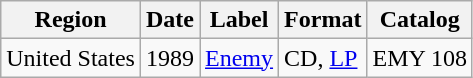<table class="wikitable">
<tr>
<th>Region</th>
<th>Date</th>
<th>Label</th>
<th>Format</th>
<th>Catalog</th>
</tr>
<tr>
<td>United States</td>
<td>1989</td>
<td><a href='#'>Enemy</a></td>
<td>CD, <a href='#'>LP</a></td>
<td>EMY 108</td>
</tr>
</table>
